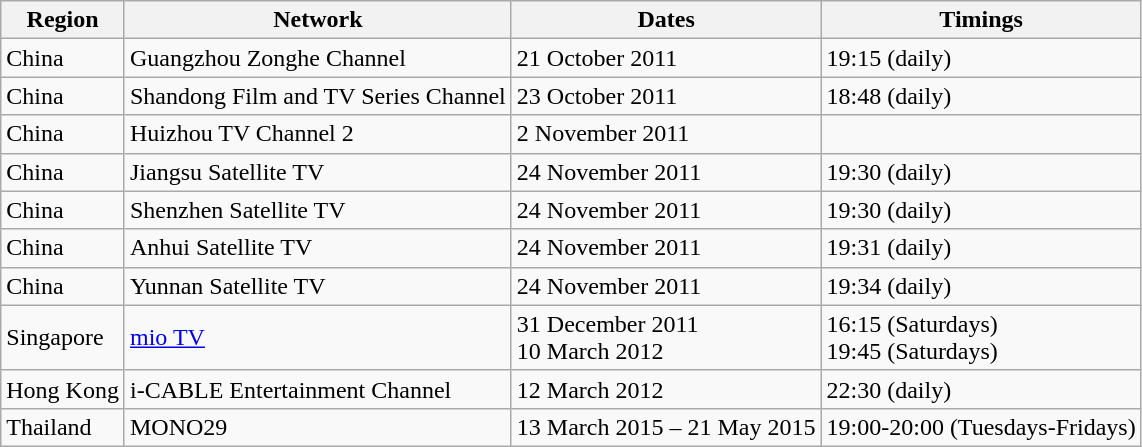<table class="wikitable sortable">
<tr>
<th>Region</th>
<th>Network</th>
<th class="unsortable">Dates</th>
<th class="unsortable">Timings</th>
</tr>
<tr>
<td>China</td>
<td>Guangzhou Zonghe Channel</td>
<td>21 October 2011</td>
<td>19:15 (daily)</td>
</tr>
<tr>
<td>China</td>
<td>Shandong Film and TV Series Channel</td>
<td>23 October 2011</td>
<td>18:48 (daily)</td>
</tr>
<tr>
<td>China</td>
<td>Huizhou TV Channel 2</td>
<td>2 November 2011</td>
<td></td>
</tr>
<tr>
<td>China</td>
<td>Jiangsu Satellite TV</td>
<td>24 November 2011</td>
<td>19:30 (daily)</td>
</tr>
<tr>
<td>China</td>
<td>Shenzhen Satellite TV</td>
<td>24 November 2011</td>
<td>19:30 (daily)</td>
</tr>
<tr>
<td>China</td>
<td>Anhui Satellite TV</td>
<td>24 November 2011</td>
<td>19:31 (daily)</td>
</tr>
<tr>
<td>China</td>
<td>Yunnan Satellite TV</td>
<td>24 November 2011</td>
<td>19:34 (daily)</td>
</tr>
<tr>
<td>Singapore</td>
<td><a href='#'>mio TV</a></td>
<td>31 December 2011<br>10 March 2012</td>
<td>16:15 (Saturdays)<br>19:45 (Saturdays)</td>
</tr>
<tr>
<td>Hong Kong</td>
<td>i-CABLE Entertainment Channel</td>
<td>12 March 2012</td>
<td>22:30 (daily)</td>
</tr>
<tr>
<td>Thailand</td>
<td>MONO29</td>
<td>13 March 2015 – 21 May 2015</td>
<td>19:00-20:00 (Tuesdays-Fridays)</td>
</tr>
</table>
